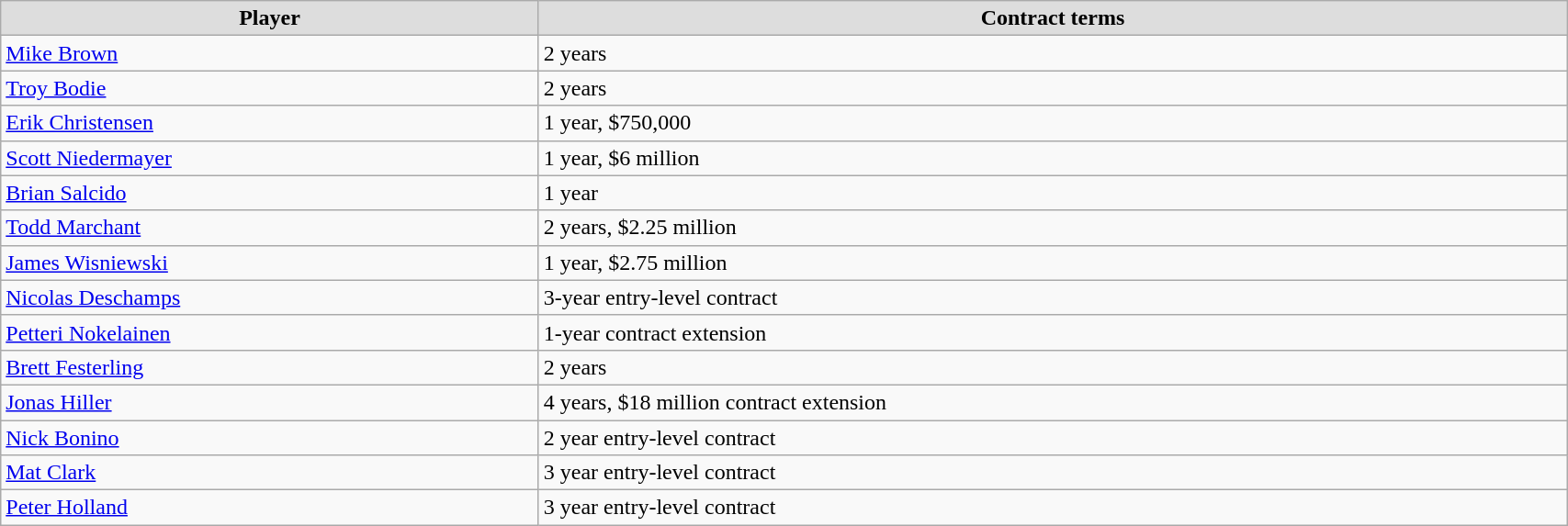<table class="wikitable" width=90%>
<tr align="center" bgcolor="#dddddd">
<td><strong>Player</strong></td>
<td><strong>Contract terms</strong></td>
</tr>
<tr>
<td><a href='#'>Mike Brown</a></td>
<td>2 years</td>
</tr>
<tr>
<td><a href='#'>Troy Bodie</a></td>
<td>2 years</td>
</tr>
<tr>
<td><a href='#'>Erik Christensen</a></td>
<td>1 year, $750,000</td>
</tr>
<tr>
<td><a href='#'>Scott Niedermayer</a></td>
<td>1 year, $6 million</td>
</tr>
<tr>
<td><a href='#'>Brian Salcido</a></td>
<td>1 year</td>
</tr>
<tr>
<td><a href='#'>Todd Marchant</a></td>
<td>2 years, $2.25 million</td>
</tr>
<tr>
<td><a href='#'>James Wisniewski</a></td>
<td>1 year, $2.75 million</td>
</tr>
<tr>
<td><a href='#'>Nicolas Deschamps</a></td>
<td>3-year entry-level contract</td>
</tr>
<tr>
<td><a href='#'>Petteri Nokelainen</a></td>
<td>1-year contract extension</td>
</tr>
<tr>
<td><a href='#'>Brett Festerling</a></td>
<td>2 years</td>
</tr>
<tr>
<td><a href='#'>Jonas Hiller</a></td>
<td>4 years, $18 million contract extension</td>
</tr>
<tr>
<td><a href='#'>Nick Bonino</a></td>
<td>2 year entry-level contract</td>
</tr>
<tr>
<td><a href='#'>Mat Clark</a></td>
<td>3 year entry-level contract</td>
</tr>
<tr>
<td><a href='#'>Peter Holland</a></td>
<td>3 year entry-level contract</td>
</tr>
</table>
